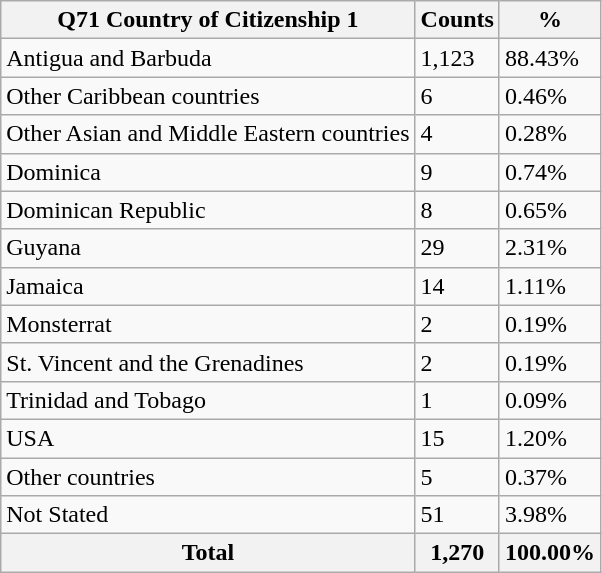<table class="wikitable sortable">
<tr>
<th>Q71 Country of Citizenship 1</th>
<th>Counts</th>
<th>%</th>
</tr>
<tr>
<td>Antigua and Barbuda</td>
<td>1,123</td>
<td>88.43%</td>
</tr>
<tr>
<td>Other Caribbean countries</td>
<td>6</td>
<td>0.46%</td>
</tr>
<tr>
<td>Other Asian and Middle Eastern countries</td>
<td>4</td>
<td>0.28%</td>
</tr>
<tr>
<td>Dominica</td>
<td>9</td>
<td>0.74%</td>
</tr>
<tr>
<td>Dominican Republic</td>
<td>8</td>
<td>0.65%</td>
</tr>
<tr>
<td>Guyana</td>
<td>29</td>
<td>2.31%</td>
</tr>
<tr>
<td>Jamaica</td>
<td>14</td>
<td>1.11%</td>
</tr>
<tr>
<td>Monsterrat</td>
<td>2</td>
<td>0.19%</td>
</tr>
<tr>
<td>St. Vincent and the Grenadines</td>
<td>2</td>
<td>0.19%</td>
</tr>
<tr>
<td>Trinidad and Tobago</td>
<td>1</td>
<td>0.09%</td>
</tr>
<tr>
<td>USA</td>
<td>15</td>
<td>1.20%</td>
</tr>
<tr>
<td>Other countries</td>
<td>5</td>
<td>0.37%</td>
</tr>
<tr>
<td>Not Stated</td>
<td>51</td>
<td>3.98%</td>
</tr>
<tr>
<th>Total</th>
<th>1,270</th>
<th>100.00%</th>
</tr>
</table>
